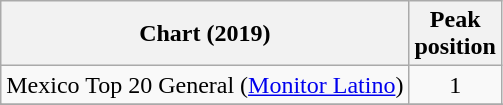<table class="wikitable sortable">
<tr>
<th>Chart (2019)</th>
<th>Peak<br>position</th>
</tr>
<tr>
<td>Mexico Top 20 General (<a href='#'>Monitor Latino</a>)</td>
<td align="center">1</td>
</tr>
<tr>
</tr>
<tr>
</tr>
<tr>
</tr>
</table>
